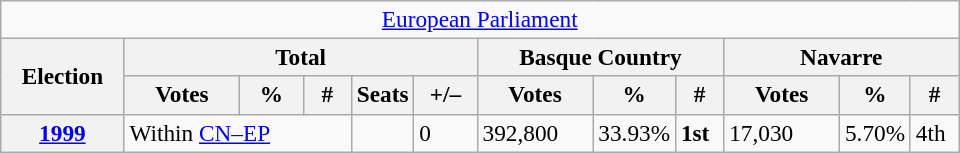<table class="wikitable" style="font-size:97%; text-align:left;">
<tr>
<td colspan="12" align="center"><a href='#'>European Parliament</a></td>
</tr>
<tr>
<th rowspan="2" width="75">Election</th>
<th colspan="5">Total</th>
<th colspan="3">Basque Country</th>
<th colspan="3">Navarre</th>
</tr>
<tr>
<th width="70">Votes</th>
<th width="35">%</th>
<th width="25">#</th>
<th>Seats</th>
<th width="35">+/–</th>
<th width="70">Votes</th>
<th width="35">%</th>
<th width="25">#</th>
<th width="70">Votes</th>
<th width="35">%</th>
<th width="25">#</th>
</tr>
<tr>
<th><a href='#'>1999</a></th>
<td colspan="3">Within <a href='#'>CN–EP</a></td>
<td></td>
<td>0</td>
<td>392,800</td>
<td>33.93%</td>
<td><strong>1st</strong></td>
<td>17,030</td>
<td>5.70%</td>
<td>4th</td>
</tr>
</table>
